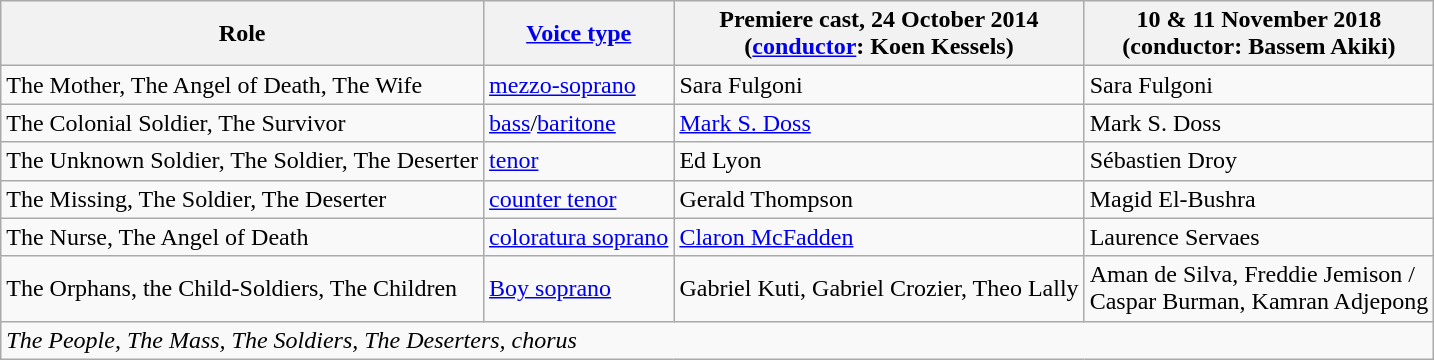<table class="wikitable">
<tr>
<th>Role</th>
<th><a href='#'>Voice type</a></th>
<th>Premiere cast, 24 October 2014<br>(<a href='#'>conductor</a>: Koen Kessels)</th>
<th>10 & 11 November 2018<br>(conductor: Bassem Akiki)</th>
</tr>
<tr>
<td>The Mother, The Angel of Death, The Wife</td>
<td><a href='#'>mezzo-soprano</a></td>
<td>Sara Fulgoni</td>
<td>Sara Fulgoni</td>
</tr>
<tr>
<td>The Colonial Soldier, The Survivor</td>
<td><a href='#'>bass</a>/<a href='#'>baritone</a></td>
<td><a href='#'>Mark S. Doss</a></td>
<td>Mark S. Doss</td>
</tr>
<tr>
<td>The Unknown Soldier, The Soldier, The Deserter</td>
<td><a href='#'>tenor</a></td>
<td>Ed Lyon</td>
<td>Sébastien Droy</td>
</tr>
<tr>
<td>The Missing, The Soldier, The Deserter</td>
<td><a href='#'>counter tenor</a></td>
<td>Gerald Thompson</td>
<td>Magid El-Bushra</td>
</tr>
<tr>
<td>The Nurse, The Angel of Death</td>
<td><a href='#'>coloratura soprano</a></td>
<td><a href='#'>Claron McFadden</a></td>
<td>Laurence Servaes</td>
</tr>
<tr>
<td>The Orphans, the Child-Soldiers, The Children</td>
<td><a href='#'>Boy soprano</a></td>
<td>Gabriel Kuti, Gabriel Crozier, Theo Lally</td>
<td>Aman de Silva, Freddie Jemison /<br>Caspar Burman, Kamran Adjepong</td>
</tr>
<tr>
<td colspan="4"><em>The People, The Mass, The Soldiers, The Deserters, chorus</em></td>
</tr>
</table>
